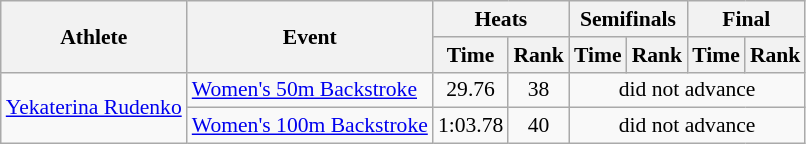<table class=wikitable style="font-size:90%">
<tr>
<th rowspan="2">Athlete</th>
<th rowspan="2">Event</th>
<th colspan="2">Heats</th>
<th colspan="2">Semifinals</th>
<th colspan="2">Final</th>
</tr>
<tr>
<th>Time</th>
<th>Rank</th>
<th>Time</th>
<th>Rank</th>
<th>Time</th>
<th>Rank</th>
</tr>
<tr>
<td rowspan="2"><a href='#'>Yekaterina Rudenko</a></td>
<td><a href='#'>Women's 50m Backstroke</a></td>
<td align=center>29.76</td>
<td align=center>38</td>
<td align=center colspan=4>did not advance</td>
</tr>
<tr>
<td><a href='#'>Women's 100m Backstroke</a></td>
<td align=center>1:03.78</td>
<td align=center>40</td>
<td align=center colspan=4>did not advance</td>
</tr>
</table>
